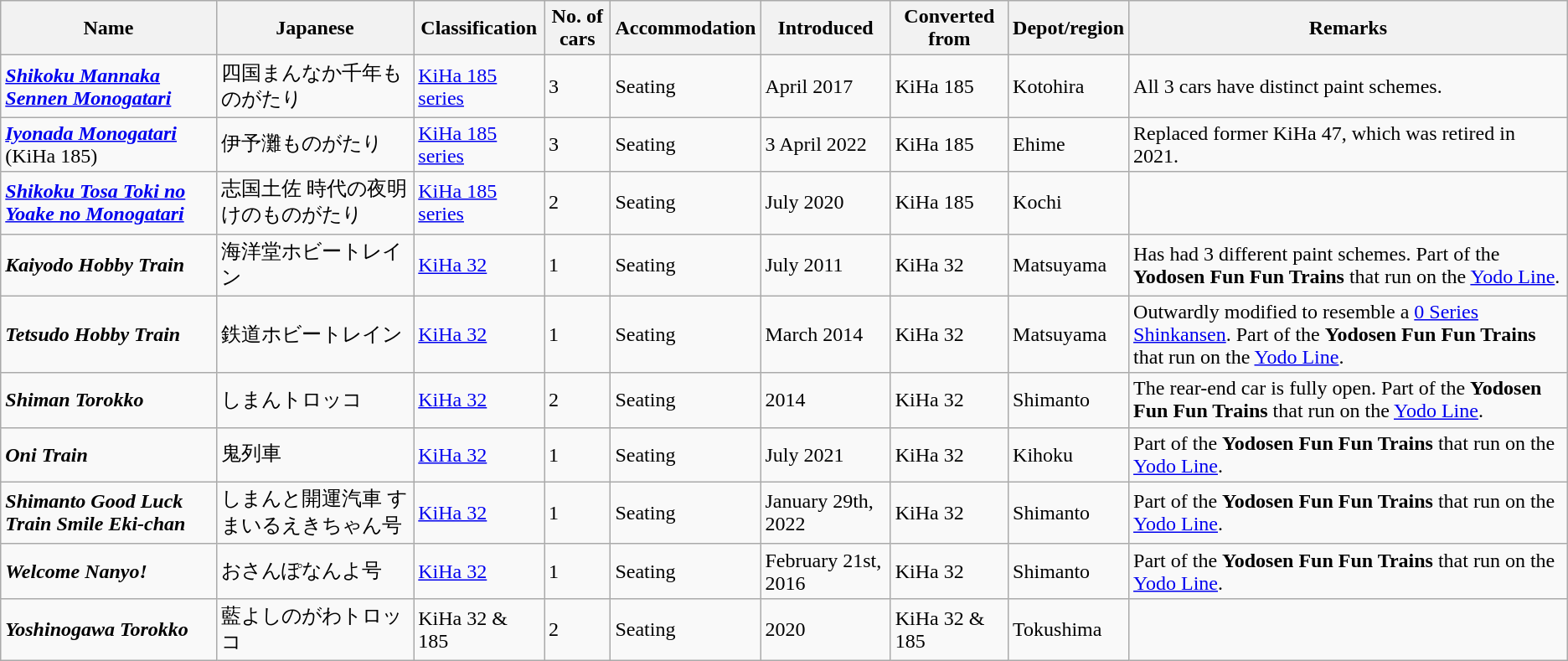<table class="wikitable">
<tr>
<th>Name</th>
<th>Japanese</th>
<th>Classification</th>
<th>No. of cars</th>
<th>Accommodation</th>
<th>Introduced</th>
<th>Converted from</th>
<th>Depot/region</th>
<th>Remarks</th>
</tr>
<tr>
<td><strong><em><a href='#'>Shikoku Mannaka Sennen Monogatari</a></em></strong></td>
<td>四国まんなか千年ものがたり</td>
<td><a href='#'>KiHa 185 series</a></td>
<td>3</td>
<td>Seating</td>
<td>April 2017</td>
<td>KiHa 185</td>
<td>Kotohira</td>
<td>All 3 cars have distinct paint schemes.</td>
</tr>
<tr>
<td><strong><em><a href='#'>Iyonada Monogatari</a></em></strong> (KiHa 185)</td>
<td>伊予灘ものがたり</td>
<td><a href='#'>KiHa 185 series</a></td>
<td>3</td>
<td>Seating</td>
<td>3 April 2022</td>
<td>KiHa 185</td>
<td>Ehime</td>
<td>Replaced former KiHa 47, which was retired in 2021.</td>
</tr>
<tr>
<td><strong><em><a href='#'>Shikoku Tosa Toki no Yoake no Monogatari</a></em></strong></td>
<td>志国土佐 時代の夜明けのものがたり</td>
<td><a href='#'>KiHa 185 series</a></td>
<td>2</td>
<td>Seating</td>
<td>July 2020</td>
<td>KiHa 185</td>
<td>Kochi</td>
<td></td>
</tr>
<tr>
<td><strong><em>Kaiyodo Hobby Train</em></strong></td>
<td>海洋堂ホビートレイン</td>
<td><a href='#'>KiHa 32</a></td>
<td>1</td>
<td>Seating</td>
<td>July 2011</td>
<td>KiHa 32</td>
<td>Matsuyama</td>
<td>Has had 3 different paint schemes. Part of the <strong>Yodosen Fun Fun Trains</strong> that run on the <a href='#'>Yodo Line</a>.</td>
</tr>
<tr>
<td><strong><em>Tetsudo Hobby Train</em></strong></td>
<td>鉄道ホビートレイン</td>
<td><a href='#'>KiHa 32</a></td>
<td>1</td>
<td>Seating</td>
<td>March 2014</td>
<td>KiHa 32</td>
<td>Matsuyama</td>
<td>Outwardly modified to resemble a <a href='#'>0 Series Shinkansen</a>. Part of the <strong>Yodosen Fun Fun Trains</strong> that run on the <a href='#'>Yodo Line</a>.</td>
</tr>
<tr>
<td><strong><em>Shiman Torokko</em></strong></td>
<td>しまんトロッコ</td>
<td><a href='#'>KiHa 32</a></td>
<td>2</td>
<td>Seating</td>
<td>2014</td>
<td>KiHa 32</td>
<td>Shimanto</td>
<td>The rear-end car is fully open. Part of the <strong>Yodosen Fun Fun Trains</strong> that run on the <a href='#'>Yodo Line</a>.</td>
</tr>
<tr>
<td><strong><em>Oni Train</em></strong></td>
<td>鬼列車</td>
<td><a href='#'>KiHa 32</a></td>
<td>1</td>
<td>Seating</td>
<td>July 2021</td>
<td>KiHa 32</td>
<td>Kihoku</td>
<td>Part of the <strong>Yodosen Fun Fun Trains</strong> that run on the <a href='#'>Yodo Line</a>.</td>
</tr>
<tr>
<td><strong><em>Shimanto Good Luck Train Smile Eki-chan</em></strong></td>
<td>しまんと開運汽車 すまいるえきちゃん号</td>
<td><a href='#'>KiHa 32</a></td>
<td>1</td>
<td>Seating</td>
<td>January 29th, 2022</td>
<td>KiHa 32</td>
<td>Shimanto</td>
<td>Part of the <strong>Yodosen Fun Fun Trains</strong> that run on the <a href='#'>Yodo Line</a>.</td>
</tr>
<tr>
<td><strong><em>Welcome Nanyo!</em></strong></td>
<td>おさんぽなんよ号</td>
<td><a href='#'>KiHa 32</a></td>
<td>1</td>
<td>Seating</td>
<td>February 21st, 2016</td>
<td>KiHa 32</td>
<td>Shimanto</td>
<td>Part of the <strong>Yodosen Fun Fun Trains</strong> that run on the <a href='#'>Yodo Line</a>.</td>
</tr>
<tr>
<td><strong><em>Yoshinogawa Torokko</em></strong></td>
<td>藍よしのがわトロッコ</td>
<td>KiHa 32 & 185</td>
<td>2</td>
<td>Seating</td>
<td>2020</td>
<td>KiHa 32 & 185</td>
<td>Tokushima</td>
<td></td>
</tr>
</table>
